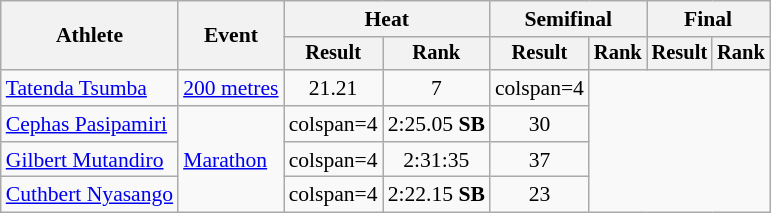<table class="wikitable" style="font-size:90%">
<tr>
<th rowspan="2">Athlete</th>
<th rowspan="2">Event</th>
<th colspan="2">Heat</th>
<th colspan="2">Semifinal</th>
<th colspan="2">Final</th>
</tr>
<tr style="font-size:95%">
<th>Result</th>
<th>Rank</th>
<th>Result</th>
<th>Rank</th>
<th>Result</th>
<th>Rank</th>
</tr>
<tr style=text-align:center>
<td style=text-align:left><a href='#'>Tatenda Tsumba</a></td>
<td style=text-align:left><a href='#'>200 metres</a></td>
<td>21.21</td>
<td>7</td>
<td>colspan=4 </td>
</tr>
<tr style=text-align:center>
<td style=text-align:left><a href='#'>Cephas Pasipamiri</a></td>
<td style=text-align:left rowspan=3><a href='#'>Marathon</a></td>
<td>colspan=4 </td>
<td>2:25.05 <strong>SB</strong></td>
<td>30</td>
</tr>
<tr style=text-align:center>
<td style=text-align:left><a href='#'>Gilbert Mutandiro</a></td>
<td>colspan=4 </td>
<td>2:31:35</td>
<td>37</td>
</tr>
<tr style=text-align:center>
<td style=text-align:left><a href='#'>Cuthbert Nyasango</a></td>
<td>colspan=4 </td>
<td>2:22.15 <strong>SB</strong></td>
<td>23</td>
</tr>
</table>
